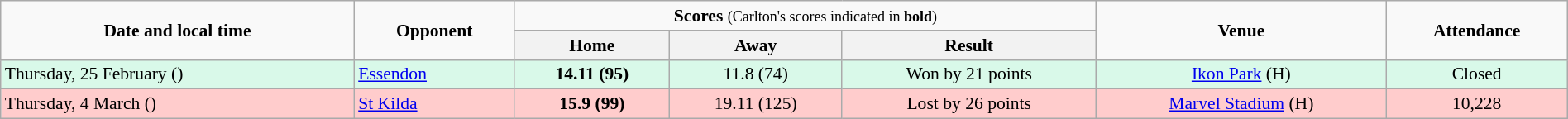<table class="wikitable" style="font-size:90%; text-align:center; width: 100%; margin-left: auto; margin-right: auto;">
<tr>
<td rowspan=2><strong>Date and local time</strong></td>
<td rowspan=2><strong>Opponent</strong></td>
<td colspan=3><strong>Scores</strong> <small>(Carlton's scores indicated in <strong>bold</strong>)</small></td>
<td rowspan=2><strong>Venue</strong></td>
<td rowspan=2><strong>Attendance</strong></td>
</tr>
<tr>
<th>Home</th>
<th>Away</th>
<th>Result</th>
</tr>
<tr style="background:#d9f9e9;">
<td align=left>Thursday, 25 February ()</td>
<td align=left><a href='#'>Essendon</a></td>
<td><strong>14.11 (95)</strong></td>
<td>11.8 (74)</td>
<td>Won by 21 points</td>
<td><a href='#'>Ikon Park</a> (H)</td>
<td>Closed</td>
</tr>
<tr style="background:#fcc;">
<td align=left>Thursday, 4 March ()</td>
<td align=left><a href='#'>St Kilda</a></td>
<td><strong>15.9 (99)</strong></td>
<td>19.11 (125)</td>
<td>Lost by 26 points</td>
<td><a href='#'>Marvel Stadium</a> (H)</td>
<td>10,228</td>
</tr>
</table>
